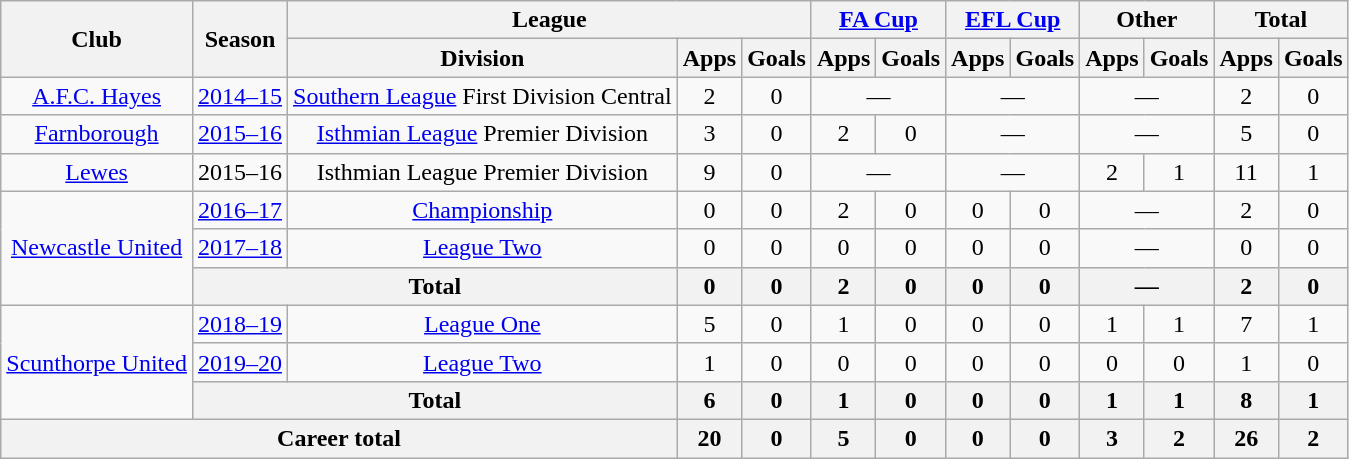<table class=wikitable style="text-align: center">
<tr>
<th rowspan=2>Club</th>
<th rowspan=2>Season</th>
<th colspan=3>League</th>
<th colspan=2><a href='#'>FA Cup</a></th>
<th colspan=2><a href='#'>EFL Cup</a></th>
<th colspan=2>Other</th>
<th colspan=2>Total</th>
</tr>
<tr>
<th>Division</th>
<th>Apps</th>
<th>Goals</th>
<th>Apps</th>
<th>Goals</th>
<th>Apps</th>
<th>Goals</th>
<th>Apps</th>
<th>Goals</th>
<th>Apps</th>
<th>Goals</th>
</tr>
<tr>
<td><a href='#'>A.F.C. Hayes</a></td>
<td><a href='#'>2014–15</a></td>
<td><a href='#'>Southern League</a> First Division Central</td>
<td>2</td>
<td>0</td>
<td colspan="2">—</td>
<td colspan="2">—</td>
<td colspan="2">—</td>
<td>2</td>
<td>0</td>
</tr>
<tr>
<td><a href='#'>Farnborough</a></td>
<td><a href='#'>2015–16</a></td>
<td><a href='#'>Isthmian League</a> Premier Division</td>
<td>3</td>
<td>0</td>
<td>2</td>
<td>0</td>
<td colspan="2">—</td>
<td colspan="2">—</td>
<td>5</td>
<td>0</td>
</tr>
<tr>
<td><a href='#'>Lewes</a></td>
<td>2015–16</td>
<td>Isthmian League Premier Division</td>
<td>9</td>
<td>0</td>
<td colspan="2">—</td>
<td colspan="2">—</td>
<td>2</td>
<td>1</td>
<td>11</td>
<td>1</td>
</tr>
<tr>
<td rowspan=3><a href='#'>Newcastle United</a></td>
<td><a href='#'>2016–17</a></td>
<td><a href='#'>Championship</a></td>
<td>0</td>
<td>0</td>
<td>2</td>
<td>0</td>
<td>0</td>
<td>0</td>
<td colspan=2>—</td>
<td>2</td>
<td>0</td>
</tr>
<tr>
<td><a href='#'>2017–18</a></td>
<td><a href='#'>League Two</a></td>
<td>0</td>
<td>0</td>
<td>0</td>
<td>0</td>
<td>0</td>
<td>0</td>
<td colspan=2>—</td>
<td>0</td>
<td>0</td>
</tr>
<tr>
<th colspan=2>Total</th>
<th>0</th>
<th>0</th>
<th>2</th>
<th>0</th>
<th>0</th>
<th>0</th>
<th colspan=2>—</th>
<th>2</th>
<th>0</th>
</tr>
<tr>
<td rowspan=3><a href='#'>Scunthorpe United</a></td>
<td><a href='#'>2018–19</a></td>
<td><a href='#'>League One</a></td>
<td>5</td>
<td>0</td>
<td>1</td>
<td>0</td>
<td>0</td>
<td>0</td>
<td>1</td>
<td>1</td>
<td>7</td>
<td>1</td>
</tr>
<tr>
<td><a href='#'>2019–20</a></td>
<td><a href='#'>League Two</a></td>
<td>1</td>
<td>0</td>
<td>0</td>
<td>0</td>
<td>0</td>
<td>0</td>
<td>0</td>
<td>0</td>
<td>1</td>
<td>0</td>
</tr>
<tr>
<th colspan=2>Total</th>
<th>6</th>
<th>0</th>
<th>1</th>
<th>0</th>
<th>0</th>
<th>0</th>
<th>1</th>
<th>1</th>
<th>8</th>
<th>1</th>
</tr>
<tr>
<th colspan=3>Career total</th>
<th>20</th>
<th>0</th>
<th>5</th>
<th>0</th>
<th>0</th>
<th>0</th>
<th>3</th>
<th>2</th>
<th>26</th>
<th>2</th>
</tr>
</table>
